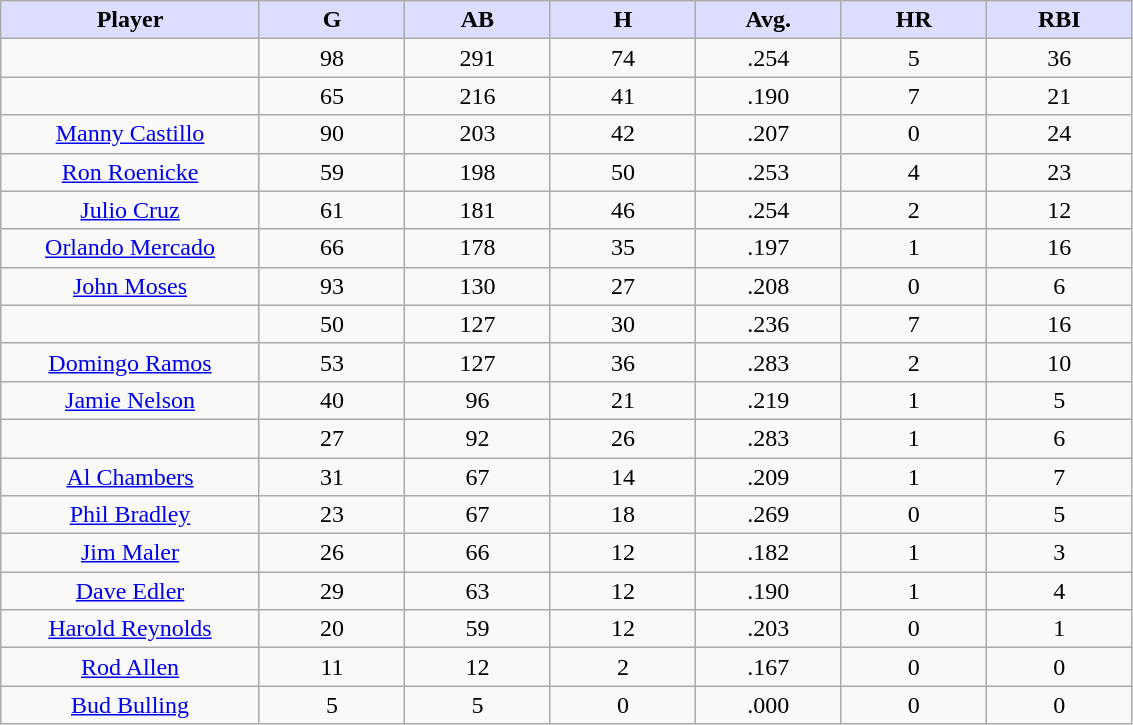<table class="wikitable sortable">
<tr>
<th style="background:#ddf; width:16%;">Player</th>
<th style="background:#ddf; width:9%;">G</th>
<th style="background:#ddf; width:9%;">AB</th>
<th style="background:#ddf; width:9%;">H</th>
<th style="background:#ddf; width:9%;">Avg.</th>
<th style="background:#ddf; width:9%;">HR</th>
<th style="background:#ddf; width:9%;">RBI</th>
</tr>
<tr style="text-align:center;">
<td></td>
<td>98</td>
<td>291</td>
<td>74</td>
<td>.254</td>
<td>5</td>
<td>36</td>
</tr>
<tr style="text-align:center;">
<td></td>
<td>65</td>
<td>216</td>
<td>41</td>
<td>.190</td>
<td>7</td>
<td>21</td>
</tr>
<tr style="text-align:center;">
<td><a href='#'>Manny Castillo</a></td>
<td>90</td>
<td>203</td>
<td>42</td>
<td>.207</td>
<td>0</td>
<td>24</td>
</tr>
<tr align=center>
<td><a href='#'>Ron Roenicke</a></td>
<td>59</td>
<td>198</td>
<td>50</td>
<td>.253</td>
<td>4</td>
<td>23</td>
</tr>
<tr align=center>
<td><a href='#'>Julio Cruz</a></td>
<td>61</td>
<td>181</td>
<td>46</td>
<td>.254</td>
<td>2</td>
<td>12</td>
</tr>
<tr align=center>
<td><a href='#'>Orlando Mercado</a></td>
<td>66</td>
<td>178</td>
<td>35</td>
<td>.197</td>
<td>1</td>
<td>16</td>
</tr>
<tr align=center>
<td><a href='#'>John Moses</a></td>
<td>93</td>
<td>130</td>
<td>27</td>
<td>.208</td>
<td>0</td>
<td>6</td>
</tr>
<tr align=center>
<td></td>
<td>50</td>
<td>127</td>
<td>30</td>
<td>.236</td>
<td>7</td>
<td>16</td>
</tr>
<tr style="text-align:center;">
<td><a href='#'>Domingo Ramos</a></td>
<td>53</td>
<td>127</td>
<td>36</td>
<td>.283</td>
<td>2</td>
<td>10</td>
</tr>
<tr align=center>
<td><a href='#'>Jamie Nelson</a></td>
<td>40</td>
<td>96</td>
<td>21</td>
<td>.219</td>
<td>1</td>
<td>5</td>
</tr>
<tr align=center>
<td></td>
<td>27</td>
<td>92</td>
<td>26</td>
<td>.283</td>
<td>1</td>
<td>6</td>
</tr>
<tr align=center>
<td><a href='#'>Al Chambers</a></td>
<td>31</td>
<td>67</td>
<td>14</td>
<td>.209</td>
<td>1</td>
<td>7</td>
</tr>
<tr align=center>
<td><a href='#'>Phil Bradley</a></td>
<td>23</td>
<td>67</td>
<td>18</td>
<td>.269</td>
<td>0</td>
<td>5</td>
</tr>
<tr align=center>
<td><a href='#'>Jim Maler</a></td>
<td>26</td>
<td>66</td>
<td>12</td>
<td>.182</td>
<td>1</td>
<td>3</td>
</tr>
<tr align=center>
<td><a href='#'>Dave Edler</a></td>
<td>29</td>
<td>63</td>
<td>12</td>
<td>.190</td>
<td>1</td>
<td>4</td>
</tr>
<tr align=center>
<td><a href='#'>Harold Reynolds</a></td>
<td>20</td>
<td>59</td>
<td>12</td>
<td>.203</td>
<td>0</td>
<td>1</td>
</tr>
<tr align=center>
<td><a href='#'>Rod Allen</a></td>
<td>11</td>
<td>12</td>
<td>2</td>
<td>.167</td>
<td>0</td>
<td>0</td>
</tr>
<tr align=center>
<td><a href='#'>Bud Bulling</a></td>
<td>5</td>
<td>5</td>
<td>0</td>
<td>.000</td>
<td>0</td>
<td>0</td>
</tr>
</table>
